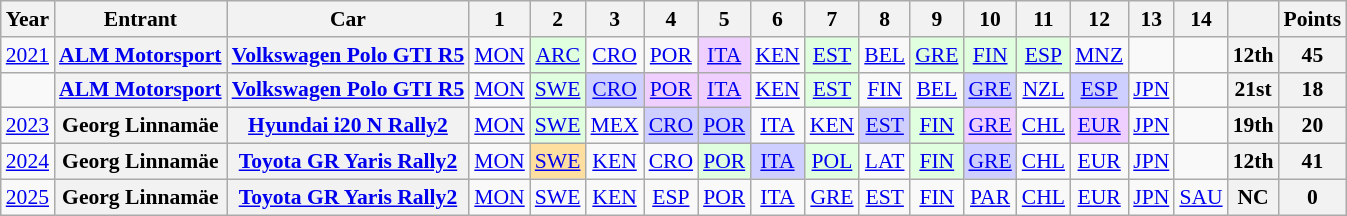<table class="wikitable" style="text-align:center; font-size:90%">
<tr>
<th>Year</th>
<th>Entrant</th>
<th>Car</th>
<th>1</th>
<th>2</th>
<th>3</th>
<th>4</th>
<th>5</th>
<th>6</th>
<th>7</th>
<th>8</th>
<th>9</th>
<th>10</th>
<th>11</th>
<th>12</th>
<th>13</th>
<th>14</th>
<th></th>
<th>Points</th>
</tr>
<tr>
<td><a href='#'>2021</a></td>
<th><a href='#'>ALM Motorsport</a></th>
<th><a href='#'>Volkswagen Polo GTI R5</a></th>
<td><a href='#'>MON</a></td>
<td style="background:#DFFFDF;"><a href='#'>ARC</a><br></td>
<td><a href='#'>CRO</a></td>
<td><a href='#'>POR</a></td>
<td style="background:#EFCFFF;"><a href='#'>ITA</a><br></td>
<td><a href='#'>KEN</a></td>
<td style="background:#DFFFDF"><a href='#'>EST</a><br></td>
<td><a href='#'>BEL</a></td>
<td style="background:#DFFFDF"><a href='#'>GRE</a><br></td>
<td style="background:#DFFFDF"><a href='#'>FIN</a><br></td>
<td style="background:#DFFFDF"><a href='#'>ESP</a><br></td>
<td><a href='#'>MNZ</a></td>
<td></td>
<td></td>
<th>12th</th>
<th>45</th>
</tr>
<tr>
<td></td>
<th><a href='#'>ALM Motorsport</a></th>
<th><a href='#'>Volkswagen Polo GTI R5</a></th>
<td><a href='#'>MON</a></td>
<td style="background:#dfffdf"><a href='#'>SWE</a><br></td>
<td style="background:#cfcfff"><a href='#'>CRO</a><br></td>
<td style="background:#EFCFFF"><a href='#'>POR</a><br></td>
<td style="background:#EFCFFF"><a href='#'>ITA</a><br></td>
<td><a href='#'>KEN</a></td>
<td style="background:#DFFFDF"><a href='#'>EST</a><br></td>
<td><a href='#'>FIN</a></td>
<td><a href='#'>BEL</a></td>
<td style="background:#CFCFFF"><a href='#'>GRE</a><br></td>
<td><a href='#'>NZL</a></td>
<td style="background:#CFCFFF"><a href='#'>ESP</a><br></td>
<td><a href='#'>JPN</a></td>
<td></td>
<th>21st</th>
<th>18</th>
</tr>
<tr>
<td><a href='#'>2023</a></td>
<th>Georg Linnamäe</th>
<th><a href='#'>Hyundai i20 N Rally2</a></th>
<td><a href='#'>MON</a></td>
<td style="background:#DFFFDF"><a href='#'>SWE</a><br></td>
<td><a href='#'>MEX</a></td>
<td style="background:#CFCFFF"><a href='#'>CRO</a><br></td>
<td style="background:#CFCFFF"><a href='#'>POR</a><br></td>
<td><a href='#'>ITA</a></td>
<td><a href='#'>KEN</a></td>
<td style="background:#CFCFFF"><a href='#'>EST</a><br></td>
<td style="background:#DFFFDF"><a href='#'>FIN</a><br></td>
<td style="background:#EFCFFF"><a href='#'>GRE</a><br></td>
<td><a href='#'>CHL</a></td>
<td style="background:#EFCFFF"><a href='#'>EUR</a><br></td>
<td><a href='#'>JPN</a></td>
<td></td>
<th>19th</th>
<th>20</th>
</tr>
<tr>
<td><a href='#'>2024</a></td>
<th>Georg Linnamäe</th>
<th><a href='#'>Toyota GR Yaris Rally2</a></th>
<td><a href='#'>MON</a></td>
<td style="background:#FFDF9F;"><a href='#'>SWE</a><br></td>
<td><a href='#'>KEN</a></td>
<td><a href='#'>CRO</a></td>
<td style="background:#DFFFDF;"><a href='#'>POR</a><br></td>
<td style="background:#CFCFFF"><a href='#'>ITA</a><br></td>
<td style="background:#DFFFDF;"><a href='#'>POL</a><br></td>
<td><a href='#'>LAT</a></td>
<td style="background:#DFFFDF;"><a href='#'>FIN</a><br></td>
<td style="background:#CFCFFF"><a href='#'>GRE</a><br></td>
<td><a href='#'>CHL</a></td>
<td><a href='#'>EUR</a></td>
<td><a href='#'>JPN</a></td>
<td></td>
<th>12th</th>
<th>41</th>
</tr>
<tr>
<td><a href='#'>2025</a></td>
<th>Georg Linnamäe</th>
<th><a href='#'>Toyota GR Yaris Rally2</a></th>
<td><a href='#'>MON</a></td>
<td><a href='#'>SWE</a></td>
<td><a href='#'>KEN</a></td>
<td><a href='#'>ESP</a></td>
<td><a href='#'>POR</a></td>
<td><a href='#'>ITA</a></td>
<td><a href='#'>GRE</a></td>
<td><a href='#'>EST</a></td>
<td><a href='#'>FIN</a></td>
<td><a href='#'>PAR</a></td>
<td><a href='#'>CHL</a></td>
<td><a href='#'>EUR</a></td>
<td><a href='#'>JPN</a></td>
<td><a href='#'>SAU</a></td>
<th>NC</th>
<th>0</th>
</tr>
</table>
